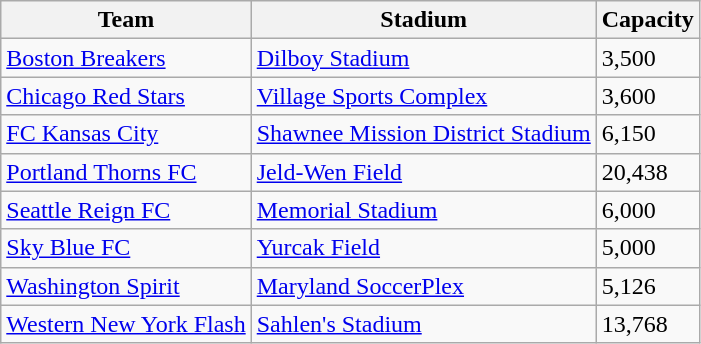<table class="sortable wikitable">
<tr>
<th>Team</th>
<th>Stadium</th>
<th data-sort-type="number">Capacity</th>
</tr>
<tr>
<td><a href='#'>Boston Breakers</a></td>
<td><a href='#'>Dilboy Stadium</a></td>
<td>3,500</td>
</tr>
<tr>
<td><a href='#'>Chicago Red Stars</a></td>
<td><a href='#'>Village Sports Complex</a></td>
<td>3,600</td>
</tr>
<tr>
<td><a href='#'>FC Kansas City</a></td>
<td><a href='#'>Shawnee Mission District Stadium</a></td>
<td>6,150</td>
</tr>
<tr>
<td><a href='#'>Portland Thorns FC</a></td>
<td><a href='#'>Jeld-Wen Field</a></td>
<td>20,438</td>
</tr>
<tr>
<td><a href='#'>Seattle Reign FC</a></td>
<td><a href='#'>Memorial Stadium</a></td>
<td>6,000</td>
</tr>
<tr>
<td><a href='#'>Sky Blue FC</a></td>
<td><a href='#'>Yurcak Field</a></td>
<td>5,000</td>
</tr>
<tr>
<td><a href='#'>Washington Spirit</a></td>
<td><a href='#'>Maryland SoccerPlex</a></td>
<td>5,126</td>
</tr>
<tr>
<td><a href='#'>Western New York Flash</a></td>
<td><a href='#'>Sahlen's Stadium</a></td>
<td>13,768</td>
</tr>
</table>
